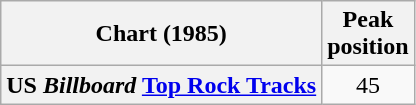<table class="wikitable sortable plainrowheaders" style="text-align:center;">
<tr>
<th scope="col">Chart (1985)</th>
<th scope="col">Peak<br>position</th>
</tr>
<tr>
<th scope="row">US <em>Billboard</em> <a href='#'>Top Rock Tracks</a></th>
<td>45</td>
</tr>
</table>
